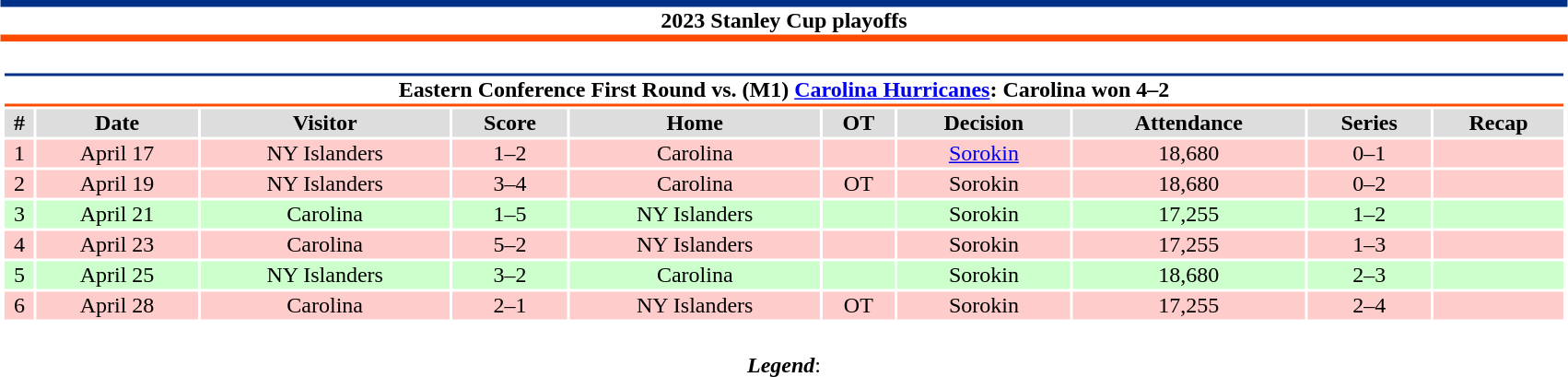<table class="toccolours" style="width:90%; clear:both; margin:1.5em auto; text-align:center;">
<tr>
<th colspan="10" style="background:#FFFFFF; border-top:#003087 5px solid; border-bottom:#FC4C02 5px solid;">2023 Stanley Cup playoffs</th>
</tr>
<tr>
<td colspan="10"><br><table class="toccolours collapsible collapsed" style="width:100%;">
<tr>
<th colspan="10" style="background:#FFFFFF; border-top:#003087 2px solid; border-bottom:#FC4C02 2px solid;">Eastern Conference First Round vs. (M1) <a href='#'>Carolina Hurricanes</a>: Carolina won 4–2</th>
</tr>
<tr style="background:#ddd;">
<th>#</th>
<th>Date</th>
<th>Visitor</th>
<th>Score</th>
<th>Home</th>
<th>OT</th>
<th>Decision</th>
<th>Attendance</th>
<th>Series</th>
<th>Recap</th>
</tr>
<tr style="background:#fcc;">
<td>1</td>
<td>April 17</td>
<td>NY Islanders</td>
<td>1–2</td>
<td>Carolina</td>
<td></td>
<td><a href='#'>Sorokin</a></td>
<td>18,680</td>
<td>0–1</td>
<td></td>
</tr>
<tr style="background:#fcc;">
<td>2</td>
<td>April 19</td>
<td>NY Islanders</td>
<td>3–4</td>
<td>Carolina</td>
<td>OT</td>
<td>Sorokin</td>
<td>18,680</td>
<td>0–2</td>
<td></td>
</tr>
<tr style="background:#cfc;">
<td>3</td>
<td>April 21</td>
<td>Carolina</td>
<td>1–5</td>
<td>NY Islanders</td>
<td></td>
<td>Sorokin</td>
<td>17,255</td>
<td>1–2</td>
<td></td>
</tr>
<tr style="background:#fcc;">
<td>4</td>
<td>April 23</td>
<td>Carolina</td>
<td>5–2</td>
<td>NY Islanders</td>
<td></td>
<td>Sorokin</td>
<td>17,255</td>
<td>1–3</td>
<td></td>
</tr>
<tr style="background:#cfc;">
<td>5</td>
<td>April 25</td>
<td>NY Islanders</td>
<td>3–2</td>
<td>Carolina</td>
<td></td>
<td>Sorokin</td>
<td>18,680</td>
<td>2–3</td>
<td></td>
</tr>
<tr style="background:#fcc;">
<td>6</td>
<td>April 28</td>
<td>Carolina</td>
<td>2–1</td>
<td>NY Islanders</td>
<td>OT</td>
<td>Sorokin</td>
<td>17,255</td>
<td>2–4</td>
<td></td>
</tr>
</table>
</td>
</tr>
<tr>
<td colspan="1," style="text-align:center;"><br><strong><em>Legend</em></strong>:

</td>
</tr>
</table>
